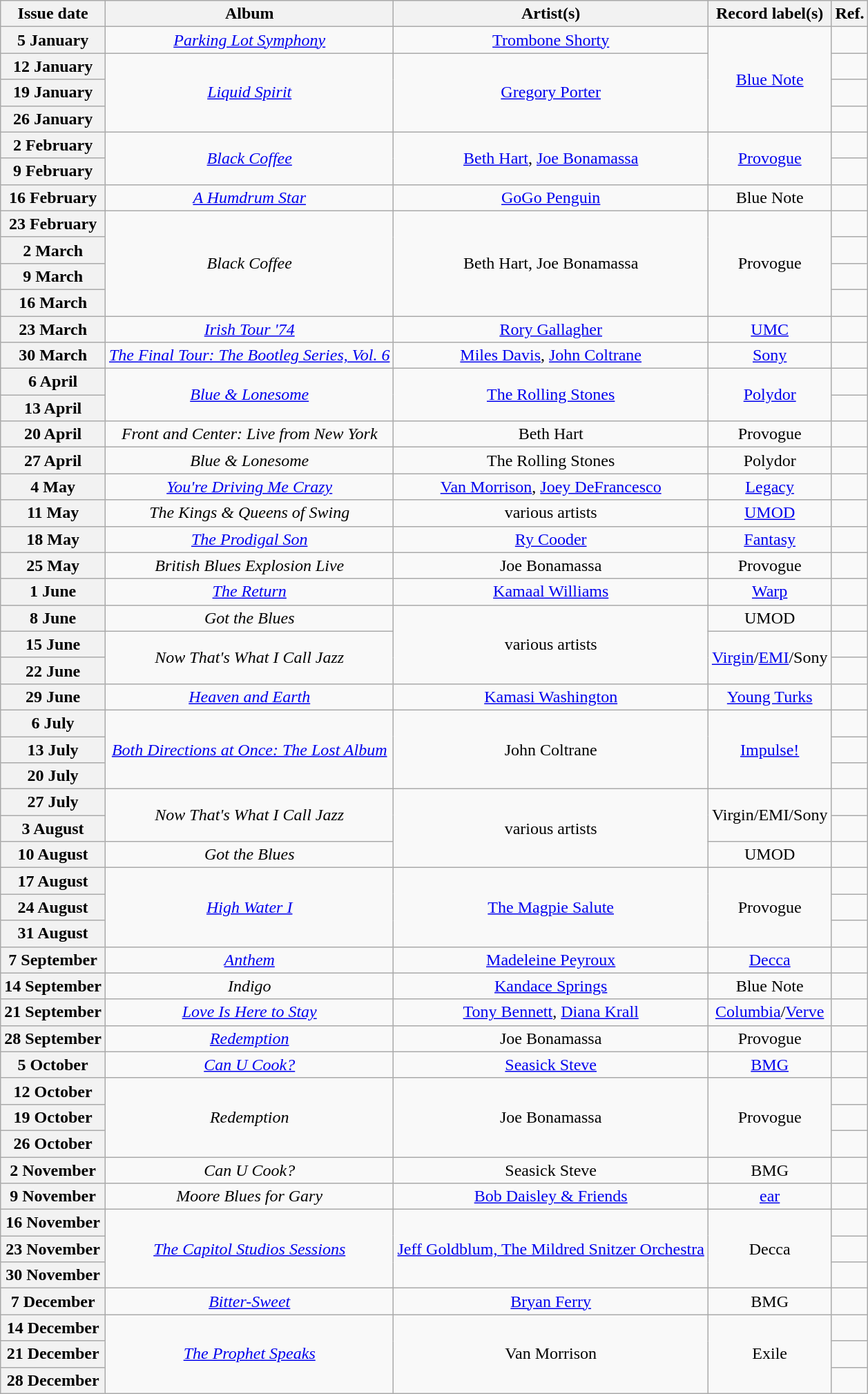<table class="wikitable plainrowheaders" style="text-align:center">
<tr>
<th scope="col">Issue date</th>
<th scope="col">Album</th>
<th scope="col">Artist(s)</th>
<th scope="col">Record label(s)</th>
<th scope="col">Ref.</th>
</tr>
<tr>
<th scope="row">5 January</th>
<td><em><a href='#'>Parking Lot Symphony</a></em></td>
<td><a href='#'>Trombone Shorty</a></td>
<td rowspan="4"><a href='#'>Blue Note</a></td>
<td></td>
</tr>
<tr>
<th scope="row">12 January</th>
<td rowspan="3"><em><a href='#'>Liquid Spirit</a></em></td>
<td rowspan="3"><a href='#'>Gregory Porter</a></td>
<td></td>
</tr>
<tr>
<th scope="row">19 January</th>
<td></td>
</tr>
<tr>
<th scope="row">26 January</th>
<td></td>
</tr>
<tr>
<th scope="row">2 February</th>
<td rowspan="2"><em><a href='#'>Black Coffee</a></em></td>
<td rowspan="2"><a href='#'>Beth Hart</a>, <a href='#'>Joe Bonamassa</a></td>
<td rowspan="2"><a href='#'>Provogue</a></td>
<td></td>
</tr>
<tr>
<th scope="row">9 February</th>
<td></td>
</tr>
<tr>
<th scope="row">16 February</th>
<td><em><a href='#'>A Humdrum Star</a></em></td>
<td><a href='#'>GoGo Penguin</a></td>
<td>Blue Note</td>
<td></td>
</tr>
<tr>
<th scope="row">23 February</th>
<td rowspan="4"><em>Black Coffee</em></td>
<td rowspan="4">Beth Hart, Joe Bonamassa</td>
<td rowspan="4">Provogue</td>
<td></td>
</tr>
<tr>
<th scope="row">2 March</th>
<td></td>
</tr>
<tr>
<th scope="row">9 March</th>
<td></td>
</tr>
<tr>
<th scope="row">16 March</th>
<td></td>
</tr>
<tr>
<th scope="row">23 March</th>
<td><em><a href='#'>Irish Tour '74</a></em></td>
<td><a href='#'>Rory Gallagher</a></td>
<td><a href='#'>UMC</a></td>
<td></td>
</tr>
<tr>
<th scope="row">30 March</th>
<td><em><a href='#'>The Final Tour: The Bootleg Series, Vol. 6</a></em></td>
<td><a href='#'>Miles Davis</a>, <a href='#'>John Coltrane</a></td>
<td><a href='#'>Sony</a></td>
<td></td>
</tr>
<tr>
<th scope="row">6 April</th>
<td rowspan="2"><em><a href='#'>Blue & Lonesome</a></em></td>
<td rowspan="2"><a href='#'>The Rolling Stones</a></td>
<td rowspan="2"><a href='#'>Polydor</a></td>
<td></td>
</tr>
<tr>
<th scope="row">13 April</th>
<td></td>
</tr>
<tr>
<th scope="row">20 April</th>
<td><em>Front and Center: Live from New York</em></td>
<td>Beth Hart</td>
<td>Provogue</td>
<td></td>
</tr>
<tr>
<th scope="row">27 April</th>
<td><em>Blue & Lonesome</em></td>
<td>The Rolling Stones</td>
<td>Polydor</td>
<td></td>
</tr>
<tr>
<th scope="row">4 May</th>
<td><em><a href='#'>You're Driving Me Crazy</a></em></td>
<td><a href='#'>Van Morrison</a>, <a href='#'>Joey DeFrancesco</a></td>
<td><a href='#'>Legacy</a></td>
<td></td>
</tr>
<tr>
<th scope="row">11 May</th>
<td><em>The Kings & Queens of Swing</em></td>
<td>various artists</td>
<td><a href='#'>UMOD</a></td>
<td></td>
</tr>
<tr>
<th scope="row">18 May</th>
<td><em><a href='#'>The Prodigal Son</a></em></td>
<td><a href='#'>Ry Cooder</a></td>
<td><a href='#'>Fantasy</a></td>
<td></td>
</tr>
<tr>
<th scope="row">25 May</th>
<td><em>British Blues Explosion Live</em></td>
<td>Joe Bonamassa</td>
<td>Provogue</td>
<td></td>
</tr>
<tr>
<th scope="row">1 June</th>
<td><em><a href='#'>The Return</a></em></td>
<td><a href='#'>Kamaal Williams</a></td>
<td><a href='#'>Warp</a></td>
<td></td>
</tr>
<tr>
<th scope="row">8 June</th>
<td><em>Got the Blues</em></td>
<td rowspan="3">various artists</td>
<td>UMOD</td>
<td></td>
</tr>
<tr>
<th scope="row">15 June</th>
<td rowspan="2"><em>Now That's What I Call Jazz</em></td>
<td rowspan="2"><a href='#'>Virgin</a>/<a href='#'>EMI</a>/Sony</td>
<td></td>
</tr>
<tr>
<th scope="row">22 June</th>
<td></td>
</tr>
<tr>
<th scope="row">29 June</th>
<td><em><a href='#'>Heaven and Earth</a></em></td>
<td><a href='#'>Kamasi Washington</a></td>
<td><a href='#'>Young Turks</a></td>
<td></td>
</tr>
<tr>
<th scope="row">6 July</th>
<td rowspan="3"><em><a href='#'>Both Directions at Once: The Lost Album</a></em></td>
<td rowspan="3">John Coltrane</td>
<td rowspan="3"><a href='#'>Impulse!</a></td>
<td></td>
</tr>
<tr>
<th scope="row">13 July</th>
<td></td>
</tr>
<tr>
<th scope="row">20 July</th>
<td></td>
</tr>
<tr>
<th scope="row">27 July</th>
<td rowspan="2"><em>Now That's What I Call Jazz</em></td>
<td rowspan="3">various artists</td>
<td rowspan="2">Virgin/EMI/Sony</td>
<td></td>
</tr>
<tr>
<th scope="row">3 August</th>
<td></td>
</tr>
<tr>
<th scope="row">10 August</th>
<td><em>Got the Blues</em></td>
<td>UMOD</td>
<td></td>
</tr>
<tr>
<th scope="row">17 August</th>
<td rowspan="3"><em><a href='#'>High Water I</a></em></td>
<td rowspan="3"><a href='#'>The Magpie Salute</a></td>
<td rowspan="3">Provogue</td>
<td></td>
</tr>
<tr>
<th scope="row">24 August</th>
<td></td>
</tr>
<tr>
<th scope="row">31 August</th>
<td></td>
</tr>
<tr>
<th scope="row">7 September</th>
<td><em><a href='#'>Anthem</a></em></td>
<td><a href='#'>Madeleine Peyroux</a></td>
<td><a href='#'>Decca</a></td>
<td></td>
</tr>
<tr>
<th scope="row">14 September</th>
<td><em>Indigo</em></td>
<td><a href='#'>Kandace Springs</a></td>
<td>Blue Note</td>
<td></td>
</tr>
<tr>
<th scope="row">21 September</th>
<td><em><a href='#'>Love Is Here to Stay</a></em></td>
<td><a href='#'>Tony Bennett</a>, <a href='#'>Diana Krall</a></td>
<td><a href='#'>Columbia</a>/<a href='#'>Verve</a></td>
<td></td>
</tr>
<tr>
<th scope="row">28 September</th>
<td><em><a href='#'>Redemption</a></em></td>
<td>Joe Bonamassa</td>
<td>Provogue</td>
<td></td>
</tr>
<tr>
<th scope="row">5 October</th>
<td><em><a href='#'>Can U Cook?</a></em></td>
<td><a href='#'>Seasick Steve</a></td>
<td><a href='#'>BMG</a></td>
<td></td>
</tr>
<tr>
<th scope="row">12 October</th>
<td rowspan="3"><em>Redemption</em></td>
<td rowspan="3">Joe Bonamassa</td>
<td rowspan="3">Provogue</td>
<td></td>
</tr>
<tr>
<th scope="row">19 October</th>
<td></td>
</tr>
<tr>
<th scope="row">26 October</th>
<td></td>
</tr>
<tr>
<th scope="row">2 November</th>
<td><em>Can U Cook?</em></td>
<td>Seasick Steve</td>
<td>BMG</td>
<td></td>
</tr>
<tr>
<th scope="row">9 November</th>
<td><em>Moore Blues for Gary</em></td>
<td><a href='#'>Bob Daisley & Friends</a></td>
<td><a href='#'>ear</a></td>
<td></td>
</tr>
<tr>
<th scope="row">16 November</th>
<td rowspan="3"><em><a href='#'>The Capitol Studios Sessions</a></em></td>
<td rowspan="3"><a href='#'>Jeff Goldblum, The Mildred Snitzer Orchestra</a></td>
<td rowspan="3">Decca</td>
<td></td>
</tr>
<tr>
<th scope="row">23 November</th>
<td></td>
</tr>
<tr>
<th scope="row">30 November</th>
<td></td>
</tr>
<tr>
<th scope="row">7 December</th>
<td><em><a href='#'>Bitter-Sweet</a></em></td>
<td><a href='#'>Bryan Ferry</a></td>
<td>BMG</td>
<td></td>
</tr>
<tr>
<th scope="row">14 December</th>
<td rowspan="3"><em><a href='#'>The Prophet Speaks</a></em></td>
<td rowspan="3">Van Morrison</td>
<td rowspan="3">Exile</td>
<td></td>
</tr>
<tr>
<th scope="row">21 December</th>
<td></td>
</tr>
<tr>
<th scope="row">28 December</th>
<td></td>
</tr>
</table>
